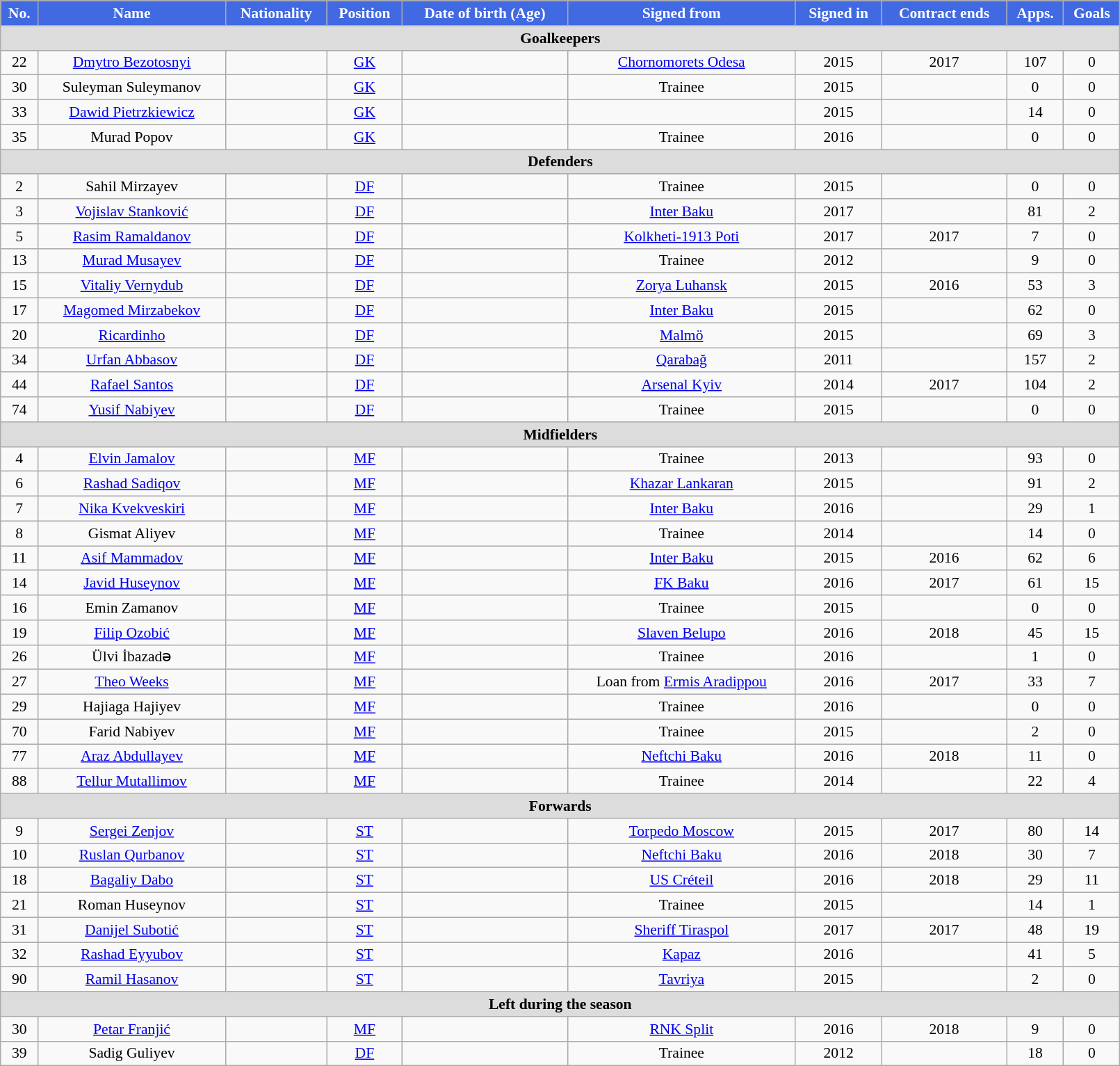<table class="wikitable"  style="text-align:center; font-size:90%; width:85%;">
<tr>
<th style="background:#4169E1; color:white; text-align:center;">No.</th>
<th style="background:#4169E1; color:white; text-align:center;">Name</th>
<th style="background:#4169E1; color:white; text-align:center;">Nationality</th>
<th style="background:#4169E1; color:white; text-align:center;">Position</th>
<th style="background:#4169E1; color:white; text-align:center;">Date of birth (Age)</th>
<th style="background:#4169E1; color:white; text-align:center;">Signed from</th>
<th style="background:#4169E1; color:white; text-align:center;">Signed in</th>
<th style="background:#4169E1; color:white; text-align:center;">Contract ends</th>
<th style="background:#4169E1; color:white; text-align:center;">Apps.</th>
<th style="background:#4169E1; color:white; text-align:center;">Goals</th>
</tr>
<tr>
<th colspan="11"  style="background:#dcdcdc; text-align:center;">Goalkeepers</th>
</tr>
<tr>
<td>22</td>
<td><a href='#'>Dmytro Bezotosnyi</a></td>
<td></td>
<td><a href='#'>GK</a></td>
<td></td>
<td><a href='#'>Chornomorets Odesa</a></td>
<td>2015</td>
<td>2017</td>
<td>107</td>
<td>0</td>
</tr>
<tr>
<td>30</td>
<td>Suleyman Suleymanov</td>
<td></td>
<td><a href='#'>GK</a></td>
<td></td>
<td>Trainee</td>
<td>2015</td>
<td></td>
<td>0</td>
<td>0</td>
</tr>
<tr>
<td>33</td>
<td><a href='#'>Dawid Pietrzkiewicz</a></td>
<td></td>
<td><a href='#'>GK</a></td>
<td></td>
<td></td>
<td>2015</td>
<td></td>
<td>14</td>
<td>0</td>
</tr>
<tr>
<td>35</td>
<td>Murad Popov</td>
<td></td>
<td><a href='#'>GK</a></td>
<td></td>
<td>Trainee</td>
<td>2016</td>
<td></td>
<td>0</td>
<td>0</td>
</tr>
<tr>
<th colspan="11"  style="background:#dcdcdc; text-align:center;">Defenders</th>
</tr>
<tr>
<td>2</td>
<td>Sahil Mirzayev</td>
<td></td>
<td><a href='#'>DF</a></td>
<td></td>
<td>Trainee</td>
<td>2015</td>
<td></td>
<td>0</td>
<td>0</td>
</tr>
<tr>
<td>3</td>
<td><a href='#'>Vojislav Stanković</a></td>
<td></td>
<td><a href='#'>DF</a></td>
<td></td>
<td><a href='#'>Inter Baku</a></td>
<td>2017</td>
<td></td>
<td>81</td>
<td>2</td>
</tr>
<tr>
<td>5</td>
<td><a href='#'>Rasim Ramaldanov</a></td>
<td></td>
<td><a href='#'>DF</a></td>
<td></td>
<td><a href='#'>Kolkheti-1913 Poti</a></td>
<td>2017</td>
<td>2017</td>
<td>7</td>
<td>0</td>
</tr>
<tr>
<td>13</td>
<td><a href='#'>Murad Musayev</a></td>
<td></td>
<td><a href='#'>DF</a></td>
<td></td>
<td>Trainee</td>
<td>2012</td>
<td></td>
<td>9</td>
<td>0</td>
</tr>
<tr>
<td>15</td>
<td><a href='#'>Vitaliy Vernydub</a></td>
<td></td>
<td><a href='#'>DF</a></td>
<td></td>
<td><a href='#'>Zorya Luhansk</a></td>
<td>2015</td>
<td>2016</td>
<td>53</td>
<td>3</td>
</tr>
<tr>
<td>17</td>
<td><a href='#'>Magomed Mirzabekov</a></td>
<td></td>
<td><a href='#'>DF</a></td>
<td></td>
<td><a href='#'>Inter Baku</a></td>
<td>2015</td>
<td></td>
<td>62</td>
<td>0</td>
</tr>
<tr>
<td>20</td>
<td><a href='#'>Ricardinho</a></td>
<td></td>
<td><a href='#'>DF</a></td>
<td></td>
<td><a href='#'>Malmö</a></td>
<td>2015</td>
<td></td>
<td>69</td>
<td>3</td>
</tr>
<tr>
<td>34</td>
<td><a href='#'>Urfan Abbasov</a></td>
<td></td>
<td><a href='#'>DF</a></td>
<td></td>
<td><a href='#'>Qarabağ</a></td>
<td>2011</td>
<td></td>
<td>157</td>
<td>2</td>
</tr>
<tr>
<td>44</td>
<td><a href='#'>Rafael Santos</a></td>
<td></td>
<td><a href='#'>DF</a></td>
<td></td>
<td><a href='#'>Arsenal Kyiv</a></td>
<td>2014</td>
<td>2017</td>
<td>104</td>
<td>2</td>
</tr>
<tr>
<td>74</td>
<td><a href='#'>Yusif Nabiyev</a></td>
<td></td>
<td><a href='#'>DF</a></td>
<td></td>
<td>Trainee</td>
<td>2015</td>
<td></td>
<td>0</td>
<td>0</td>
</tr>
<tr>
<th colspan="11"  style="background:#dcdcdc; text-align:center;">Midfielders</th>
</tr>
<tr>
<td>4</td>
<td><a href='#'>Elvin Jamalov</a></td>
<td></td>
<td><a href='#'>MF</a></td>
<td></td>
<td>Trainee</td>
<td>2013</td>
<td></td>
<td>93</td>
<td>0</td>
</tr>
<tr>
<td>6</td>
<td><a href='#'>Rashad Sadiqov</a></td>
<td></td>
<td><a href='#'>MF</a></td>
<td></td>
<td><a href='#'>Khazar Lankaran</a></td>
<td>2015</td>
<td></td>
<td>91</td>
<td>2</td>
</tr>
<tr>
<td>7</td>
<td><a href='#'>Nika Kvekveskiri</a></td>
<td></td>
<td><a href='#'>MF</a></td>
<td></td>
<td><a href='#'>Inter Baku</a></td>
<td>2016</td>
<td></td>
<td>29</td>
<td>1</td>
</tr>
<tr>
<td>8</td>
<td>Gismat Aliyev</td>
<td></td>
<td><a href='#'>MF</a></td>
<td></td>
<td>Trainee</td>
<td>2014</td>
<td></td>
<td>14</td>
<td>0</td>
</tr>
<tr>
<td>11</td>
<td><a href='#'>Asif Mammadov</a></td>
<td></td>
<td><a href='#'>MF</a></td>
<td></td>
<td><a href='#'>Inter Baku</a></td>
<td>2015</td>
<td>2016</td>
<td>62</td>
<td>6</td>
</tr>
<tr>
<td>14</td>
<td><a href='#'>Javid Huseynov</a></td>
<td></td>
<td><a href='#'>MF</a></td>
<td></td>
<td><a href='#'>FK Baku</a></td>
<td>2016</td>
<td>2017</td>
<td>61</td>
<td>15</td>
</tr>
<tr>
<td>16</td>
<td>Emin Zamanov</td>
<td></td>
<td><a href='#'>MF</a></td>
<td></td>
<td>Trainee</td>
<td>2015</td>
<td></td>
<td>0</td>
<td>0</td>
</tr>
<tr>
<td>19</td>
<td><a href='#'>Filip Ozobić</a></td>
<td></td>
<td><a href='#'>MF</a></td>
<td></td>
<td><a href='#'>Slaven Belupo</a></td>
<td>2016</td>
<td>2018</td>
<td>45</td>
<td>15</td>
</tr>
<tr>
<td>26</td>
<td>Ülvi İbazadə</td>
<td></td>
<td><a href='#'>MF</a></td>
<td></td>
<td>Trainee</td>
<td>2016</td>
<td></td>
<td>1</td>
<td>0</td>
</tr>
<tr>
<td>27</td>
<td><a href='#'>Theo Weeks</a></td>
<td></td>
<td><a href='#'>MF</a></td>
<td></td>
<td>Loan from <a href='#'>Ermis Aradippou</a></td>
<td>2016</td>
<td>2017</td>
<td>33</td>
<td>7</td>
</tr>
<tr>
<td>29</td>
<td>Hajiaga Hajiyev</td>
<td></td>
<td><a href='#'>MF</a></td>
<td></td>
<td>Trainee</td>
<td>2016</td>
<td></td>
<td>0</td>
<td>0</td>
</tr>
<tr>
<td>70</td>
<td>Farid Nabiyev</td>
<td></td>
<td><a href='#'>MF</a></td>
<td></td>
<td>Trainee</td>
<td>2015</td>
<td></td>
<td>2</td>
<td>0</td>
</tr>
<tr>
<td>77</td>
<td><a href='#'>Araz Abdullayev</a></td>
<td></td>
<td><a href='#'>MF</a></td>
<td></td>
<td><a href='#'>Neftchi Baku</a></td>
<td>2016</td>
<td>2018</td>
<td>11</td>
<td>0</td>
</tr>
<tr>
<td>88</td>
<td><a href='#'>Tellur Mutallimov</a></td>
<td></td>
<td><a href='#'>MF</a></td>
<td></td>
<td>Trainee</td>
<td>2014</td>
<td></td>
<td>22</td>
<td>4<br></td>
</tr>
<tr>
<th colspan="11"  style="background:#dcdcdc; text-align:center;">Forwards</th>
</tr>
<tr>
<td>9</td>
<td><a href='#'>Sergei Zenjov</a></td>
<td></td>
<td><a href='#'>ST</a></td>
<td></td>
<td><a href='#'>Torpedo Moscow</a></td>
<td>2015</td>
<td>2017</td>
<td>80</td>
<td>14</td>
</tr>
<tr>
<td>10</td>
<td><a href='#'>Ruslan Qurbanov</a></td>
<td></td>
<td><a href='#'>ST</a></td>
<td></td>
<td><a href='#'>Neftchi Baku</a></td>
<td>2016</td>
<td>2018</td>
<td>30</td>
<td>7</td>
</tr>
<tr>
<td>18</td>
<td><a href='#'>Bagaliy Dabo</a></td>
<td></td>
<td><a href='#'>ST</a></td>
<td></td>
<td><a href='#'>US Créteil</a></td>
<td>2016</td>
<td>2018</td>
<td>29</td>
<td>11</td>
</tr>
<tr>
<td>21</td>
<td>Roman Huseynov</td>
<td></td>
<td><a href='#'>ST</a></td>
<td></td>
<td>Trainee</td>
<td>2015</td>
<td></td>
<td>14</td>
<td>1</td>
</tr>
<tr>
<td>31</td>
<td><a href='#'>Danijel Subotić</a></td>
<td></td>
<td><a href='#'>ST</a></td>
<td></td>
<td><a href='#'>Sheriff Tiraspol</a></td>
<td>2017</td>
<td>2017</td>
<td>48</td>
<td>19</td>
</tr>
<tr>
<td>32</td>
<td><a href='#'>Rashad Eyyubov</a></td>
<td></td>
<td><a href='#'>ST</a></td>
<td></td>
<td><a href='#'>Kapaz</a></td>
<td>2016</td>
<td></td>
<td>41</td>
<td>5</td>
</tr>
<tr>
<td>90</td>
<td><a href='#'>Ramil Hasanov</a></td>
<td></td>
<td><a href='#'>ST</a></td>
<td></td>
<td><a href='#'>Tavriya</a></td>
<td>2015</td>
<td></td>
<td>2</td>
<td>0</td>
</tr>
<tr>
<th colspan="11"  style="background:#dcdcdc; text-align:center;">Left during the season</th>
</tr>
<tr>
<td>30</td>
<td><a href='#'>Petar Franjić</a></td>
<td></td>
<td><a href='#'>MF</a></td>
<td></td>
<td><a href='#'>RNK Split</a></td>
<td>2016</td>
<td>2018 </td>
<td>9</td>
<td>0</td>
</tr>
<tr>
<td>39</td>
<td>Sadig Guliyev</td>
<td></td>
<td><a href='#'>DF</a></td>
<td></td>
<td>Trainee</td>
<td>2012</td>
<td></td>
<td>18</td>
<td>0</td>
</tr>
</table>
